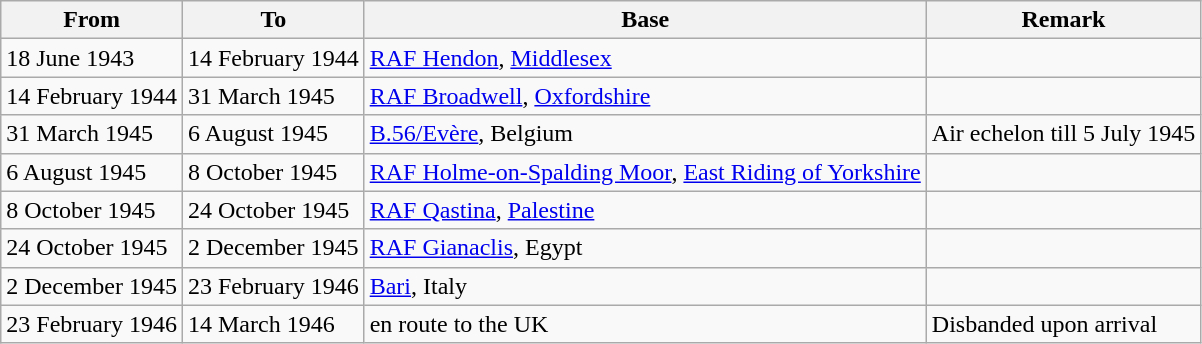<table class="wikitable">
<tr>
<th>From</th>
<th>To</th>
<th>Base</th>
<th>Remark</th>
</tr>
<tr>
<td>18 June 1943</td>
<td>14 February 1944</td>
<td><a href='#'>RAF Hendon</a>, <a href='#'>Middlesex</a></td>
<td></td>
</tr>
<tr>
<td>14 February 1944</td>
<td>31 March 1945</td>
<td><a href='#'>RAF Broadwell</a>, <a href='#'>Oxfordshire</a></td>
<td></td>
</tr>
<tr>
<td>31 March 1945</td>
<td>6 August 1945</td>
<td><a href='#'>B.56/Evère</a>, Belgium</td>
<td>Air echelon till 5 July 1945</td>
</tr>
<tr>
<td>6 August 1945</td>
<td>8 October 1945</td>
<td><a href='#'>RAF Holme-on-Spalding Moor</a>, <a href='#'>East Riding of Yorkshire</a></td>
<td></td>
</tr>
<tr>
<td>8 October 1945</td>
<td>24 October 1945</td>
<td><a href='#'>RAF Qastina</a>, <a href='#'>Palestine</a></td>
<td></td>
</tr>
<tr>
<td>24 October 1945</td>
<td>2 December 1945</td>
<td><a href='#'>RAF Gianaclis</a>, Egypt</td>
<td></td>
</tr>
<tr>
<td>2 December 1945</td>
<td>23 February 1946</td>
<td><a href='#'>Bari</a>, Italy</td>
<td></td>
</tr>
<tr>
<td>23 February 1946</td>
<td>14 March 1946</td>
<td>en route to the UK</td>
<td>Disbanded upon arrival</td>
</tr>
</table>
